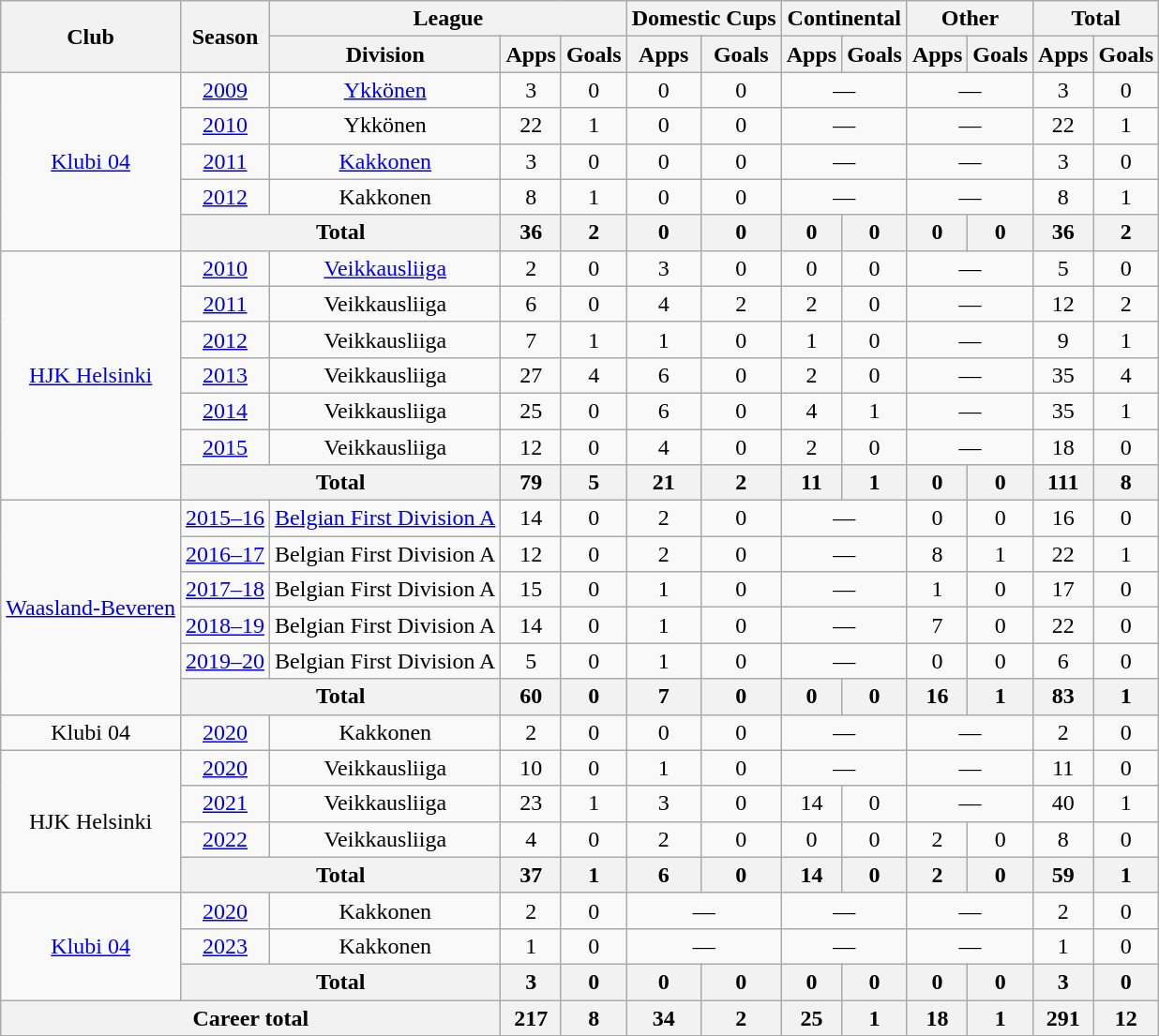<table class="wikitable" style="text-align:center">
<tr>
<th rowspan="2">Club</th>
<th rowspan="2">Season</th>
<th colspan="3">League</th>
<th colspan="2">Domestic Cups</th>
<th colspan="2">Continental</th>
<th colspan="2">Other</th>
<th colspan="2">Total</th>
</tr>
<tr>
<th>Division</th>
<th>Apps</th>
<th>Goals</th>
<th>Apps</th>
<th>Goals</th>
<th>Apps</th>
<th>Goals</th>
<th>Apps</th>
<th>Goals</th>
<th>Apps</th>
<th>Goals</th>
</tr>
<tr>
<td rowspan="5"><a href='#'>Klubi 04</a></td>
<td><a href='#'>2009</a></td>
<td><a href='#'>Ykkönen</a></td>
<td>3</td>
<td>0</td>
<td>0</td>
<td>0</td>
<td colspan="2">—</td>
<td colspan="2">—</td>
<td>3</td>
<td>0</td>
</tr>
<tr>
<td><a href='#'>2010</a></td>
<td>Ykkönen</td>
<td>22</td>
<td>1</td>
<td>0</td>
<td>0</td>
<td colspan="2">—</td>
<td colspan="2">—</td>
<td>22</td>
<td>1</td>
</tr>
<tr>
<td><a href='#'>2011</a></td>
<td><a href='#'>Kakkonen</a></td>
<td>3</td>
<td>0</td>
<td>0</td>
<td>0</td>
<td colspan="2">—</td>
<td colspan="2">—</td>
<td>3</td>
<td>0</td>
</tr>
<tr>
<td><a href='#'>2012</a></td>
<td>Kakkonen</td>
<td>8</td>
<td>1</td>
<td>0</td>
<td>0</td>
<td colspan="2">—</td>
<td colspan="2">—</td>
<td>8</td>
<td>1</td>
</tr>
<tr>
<th colspan="2">Total</th>
<th>36</th>
<th>2</th>
<th>0</th>
<th>0</th>
<th>0</th>
<th>0</th>
<th>0</th>
<th>0</th>
<th>36</th>
<th>2</th>
</tr>
<tr>
<td rowspan="7"><a href='#'>HJK Helsinki</a></td>
<td><a href='#'>2010</a></td>
<td><a href='#'>Veikkausliiga</a></td>
<td>2</td>
<td>0</td>
<td>3</td>
<td>0</td>
<td>0</td>
<td>0</td>
<td colspan="2">—</td>
<td>5</td>
<td>0</td>
</tr>
<tr>
<td><a href='#'>2011</a></td>
<td>Veikkausliiga</td>
<td>6</td>
<td>0</td>
<td>4</td>
<td>2</td>
<td>2</td>
<td>0</td>
<td colspan="2">—</td>
<td>12</td>
<td>2</td>
</tr>
<tr>
<td><a href='#'>2012</a></td>
<td>Veikkausliiga</td>
<td>7</td>
<td>1</td>
<td>1</td>
<td>0</td>
<td>1</td>
<td>0</td>
<td colspan="2">—</td>
<td>9</td>
<td>1</td>
</tr>
<tr>
<td><a href='#'>2013</a></td>
<td>Veikkausliiga</td>
<td>27</td>
<td>4</td>
<td>6</td>
<td>0</td>
<td>2</td>
<td>0</td>
<td colspan="2">—</td>
<td>35</td>
<td>4</td>
</tr>
<tr>
<td><a href='#'>2014</a></td>
<td>Veikkausliiga</td>
<td>25</td>
<td>0</td>
<td>6</td>
<td>0</td>
<td>4</td>
<td>1</td>
<td colspan="2">—</td>
<td>35</td>
<td>1</td>
</tr>
<tr>
<td><a href='#'>2015</a></td>
<td>Veikkausliiga</td>
<td>12</td>
<td>0</td>
<td>4</td>
<td>0</td>
<td>2</td>
<td>0</td>
<td colspan="2">—</td>
<td>18</td>
<td>0</td>
</tr>
<tr>
<th colspan="2">Total</th>
<th>79</th>
<th>5</th>
<th>21</th>
<th>2</th>
<th>11</th>
<th>1</th>
<th>0</th>
<th>0</th>
<th>111</th>
<th>8</th>
</tr>
<tr>
<td rowspan="6"><a href='#'>Waasland-Beveren</a></td>
<td><a href='#'>2015–16</a></td>
<td><a href='#'>Belgian First Division A</a></td>
<td>14</td>
<td>0</td>
<td>2</td>
<td>0</td>
<td colspan="2">—</td>
<td>0</td>
<td>0</td>
<td>16</td>
<td>0</td>
</tr>
<tr>
<td><a href='#'>2016–17</a></td>
<td>Belgian First Division A</td>
<td>12</td>
<td>0</td>
<td>2</td>
<td>0</td>
<td colspan="2">—</td>
<td>8</td>
<td>1</td>
<td>22</td>
<td>1</td>
</tr>
<tr>
<td><a href='#'>2017–18</a></td>
<td>Belgian First Division A</td>
<td>15</td>
<td>0</td>
<td>1</td>
<td>0</td>
<td colspan="2">—</td>
<td>1</td>
<td>0</td>
<td>17</td>
<td>0</td>
</tr>
<tr>
<td><a href='#'>2018–19</a></td>
<td>Belgian First Division A</td>
<td>14</td>
<td>0</td>
<td>1</td>
<td>0</td>
<td colspan="2">—</td>
<td>7</td>
<td>0</td>
<td>22</td>
<td>0</td>
</tr>
<tr>
<td><a href='#'>2019–20</a></td>
<td>Belgian First Division A</td>
<td>5</td>
<td>0</td>
<td>1</td>
<td>0</td>
<td colspan="2">—</td>
<td>0</td>
<td>0</td>
<td>6</td>
<td>0</td>
</tr>
<tr>
<th colspan="2">Total</th>
<th>60</th>
<th>0</th>
<th>7</th>
<th>0</th>
<th>0</th>
<th>0</th>
<th>16</th>
<th>1</th>
<th>83</th>
<th>1</th>
</tr>
<tr>
<td rowspan="1">Klubi 04</td>
<td><a href='#'>2020</a></td>
<td>Kakkonen</td>
<td>2</td>
<td>0</td>
<td>0</td>
<td>0</td>
<td colspan="2">—</td>
<td colspan="2">—</td>
<td>2</td>
<td>0</td>
</tr>
<tr>
<td rowspan="4">HJK Helsinki</td>
<td><a href='#'>2020</a></td>
<td>Veikkausliiga</td>
<td>10</td>
<td>0</td>
<td>1</td>
<td>0</td>
<td colspan="2">—</td>
<td colspan="2">—</td>
<td>11</td>
<td>0</td>
</tr>
<tr>
<td><a href='#'>2021</a></td>
<td>Veikkausliiga</td>
<td>23</td>
<td>1</td>
<td>3</td>
<td>0</td>
<td>14</td>
<td>0</td>
<td colspan="2">—</td>
<td>40</td>
<td>1</td>
</tr>
<tr>
<td><a href='#'>2022</a></td>
<td>Veikkausliiga</td>
<td>4</td>
<td>0</td>
<td>2</td>
<td>0</td>
<td>0</td>
<td>0</td>
<td>2</td>
<td>0</td>
<td>8</td>
<td>0</td>
</tr>
<tr>
<th colspan="2">Total</th>
<th>37</th>
<th>1</th>
<th>6</th>
<th>0</th>
<th>14</th>
<th>0</th>
<th>2</th>
<th>0</th>
<th>59</th>
<th>1</th>
</tr>
<tr>
<td rowspan=3><a href='#'>Klubi 04</a></td>
<td><a href='#'>2020</a></td>
<td>Kakkonen</td>
<td>2</td>
<td>0</td>
<td colspan="2">—</td>
<td colspan="2">—</td>
<td colspan="2">—</td>
<td>2</td>
<td>0</td>
</tr>
<tr>
<td><a href='#'>2023</a></td>
<td>Kakkonen</td>
<td>1</td>
<td>0</td>
<td colspan="2">—</td>
<td colspan="2">—</td>
<td colspan="2">—</td>
<td>1</td>
<td>0</td>
</tr>
<tr>
<th colspan="2">Total</th>
<th>3</th>
<th>0</th>
<th>0</th>
<th>0</th>
<th>0</th>
<th>0</th>
<th>0</th>
<th>0</th>
<th>3</th>
<th>0</th>
</tr>
<tr>
<th colspan="3">Career total</th>
<th>217</th>
<th>8</th>
<th>34</th>
<th>2</th>
<th>25</th>
<th>1</th>
<th>18</th>
<th>1</th>
<th>291</th>
<th>12</th>
</tr>
</table>
